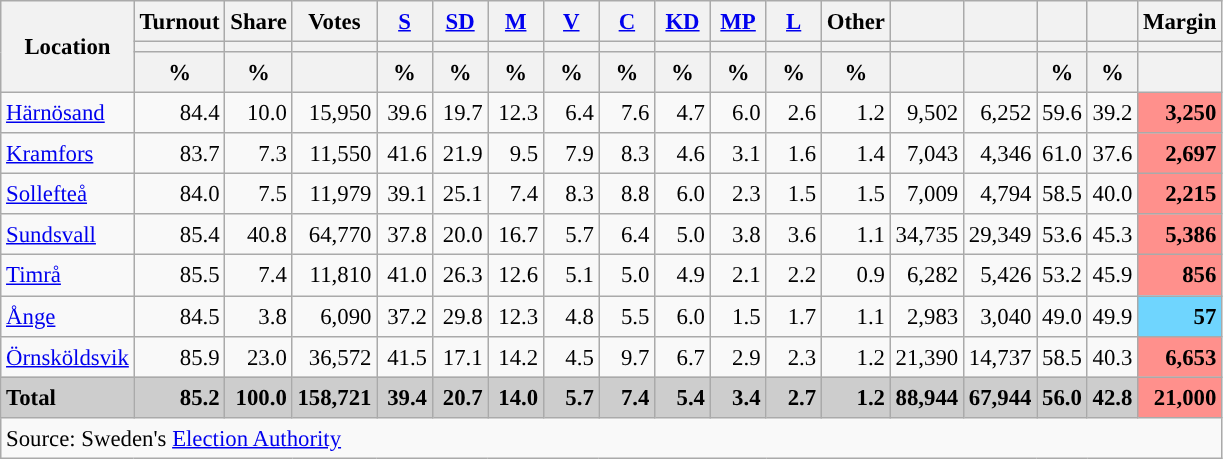<table class="wikitable sortable" style="text-align:right; font-size:95%; line-height:20px;">
<tr>
<th rowspan="3">Location</th>
<th>Turnout</th>
<th>Share</th>
<th>Votes</th>
<th width="30px" class="unsortable"><a href='#'>S</a></th>
<th width="30px" class="unsortable"><a href='#'>SD</a></th>
<th width="30px" class="unsortable"><a href='#'>M</a></th>
<th width="30px" class="unsortable"><a href='#'>V</a></th>
<th width="30px" class="unsortable"><a href='#'>C</a></th>
<th width="30px" class="unsortable"><a href='#'>KD</a></th>
<th width="30px" class="unsortable"><a href='#'>MP</a></th>
<th width="30px" class="unsortable"><a href='#'>L</a></th>
<th width="30px" class="unsortable">Other</th>
<th></th>
<th></th>
<th></th>
<th></th>
<th>Margin</th>
</tr>
<tr>
<th></th>
<th></th>
<th></th>
<th style="background:"></th>
<th style="background:"></th>
<th style="background:"></th>
<th style="background:"></th>
<th style="background:"></th>
<th style="background:"></th>
<th style="background:"></th>
<th style="background:"></th>
<th style="background:"></th>
<th style="background:"></th>
<th style="background:"></th>
<th style="background:"></th>
<th style="background:"></th>
<th></th>
</tr>
<tr>
<th data-sort-type="number">%</th>
<th data-sort-type="number">%</th>
<th></th>
<th data-sort-type="number">%</th>
<th data-sort-type="number">%</th>
<th data-sort-type="number">%</th>
<th data-sort-type="number">%</th>
<th data-sort-type="number">%</th>
<th data-sort-type="number">%</th>
<th data-sort-type="number">%</th>
<th data-sort-type="number">%</th>
<th data-sort-type="number">%</th>
<th data-sort-type="number"></th>
<th data-sort-type="number"></th>
<th data-sort-type="number">%</th>
<th data-sort-type="number">%</th>
<th data-sort-type="number"></th>
</tr>
<tr>
<td align="left"><a href='#'>Härnösand</a></td>
<td>84.4</td>
<td>10.0</td>
<td>15,950</td>
<td>39.6</td>
<td>19.7</td>
<td>12.3</td>
<td>6.4</td>
<td>7.6</td>
<td>4.7</td>
<td>6.0</td>
<td>2.6</td>
<td>1.2</td>
<td>9,502</td>
<td>6,252</td>
<td>59.6</td>
<td>39.2</td>
<td bgcolor=#ff908c><strong>3,250</strong></td>
</tr>
<tr>
<td align="left"><a href='#'>Kramfors</a></td>
<td>83.7</td>
<td>7.3</td>
<td>11,550</td>
<td>41.6</td>
<td>21.9</td>
<td>9.5</td>
<td>7.9</td>
<td>8.3</td>
<td>4.6</td>
<td>3.1</td>
<td>1.6</td>
<td>1.4</td>
<td>7,043</td>
<td>4,346</td>
<td>61.0</td>
<td>37.6</td>
<td bgcolor=#ff908c><strong>2,697</strong></td>
</tr>
<tr>
<td align="left"><a href='#'>Sollefteå</a></td>
<td>84.0</td>
<td>7.5</td>
<td>11,979</td>
<td>39.1</td>
<td>25.1</td>
<td>7.4</td>
<td>8.3</td>
<td>8.8</td>
<td>6.0</td>
<td>2.3</td>
<td>1.5</td>
<td>1.5</td>
<td>7,009</td>
<td>4,794</td>
<td>58.5</td>
<td>40.0</td>
<td bgcolor=#ff908c><strong>2,215</strong></td>
</tr>
<tr>
<td align="left"><a href='#'>Sundsvall</a></td>
<td>85.4</td>
<td>40.8</td>
<td>64,770</td>
<td>37.8</td>
<td>20.0</td>
<td>16.7</td>
<td>5.7</td>
<td>6.4</td>
<td>5.0</td>
<td>3.8</td>
<td>3.6</td>
<td>1.1</td>
<td>34,735</td>
<td>29,349</td>
<td>53.6</td>
<td>45.3</td>
<td bgcolor=#ff908c><strong>5,386</strong></td>
</tr>
<tr>
<td align="left"><a href='#'>Timrå</a></td>
<td>85.5</td>
<td>7.4</td>
<td>11,810</td>
<td>41.0</td>
<td>26.3</td>
<td>12.6</td>
<td>5.1</td>
<td>5.0</td>
<td>4.9</td>
<td>2.1</td>
<td>2.2</td>
<td>0.9</td>
<td>6,282</td>
<td>5,426</td>
<td>53.2</td>
<td>45.9</td>
<td bgcolor=#ff908c><strong>856</strong></td>
</tr>
<tr>
<td align="left"><a href='#'>Ånge</a></td>
<td>84.5</td>
<td>3.8</td>
<td>6,090</td>
<td>37.2</td>
<td>29.8</td>
<td>12.3</td>
<td>4.8</td>
<td>5.5</td>
<td>6.0</td>
<td>1.5</td>
<td>1.7</td>
<td>1.1</td>
<td>2,983</td>
<td>3,040</td>
<td>49.0</td>
<td>49.9</td>
<td bgcolor=#6fd5fe><strong>57</strong></td>
</tr>
<tr>
<td align="left"><a href='#'>Örnsköldsvik</a></td>
<td>85.9</td>
<td>23.0</td>
<td>36,572</td>
<td>41.5</td>
<td>17.1</td>
<td>14.2</td>
<td>4.5</td>
<td>9.7</td>
<td>6.7</td>
<td>2.9</td>
<td>2.3</td>
<td>1.2</td>
<td>21,390</td>
<td>14,737</td>
<td>58.5</td>
<td>40.3</td>
<td bgcolor=#ff908c><strong>6,653</strong></td>
</tr>
<tr style="background:#CDCDCD;">
<td align="left"><strong>Total</strong></td>
<td><strong>85.2</strong></td>
<td><strong>100.0</strong></td>
<td><strong>158,721</strong></td>
<td><strong>39.4</strong></td>
<td><strong>20.7</strong></td>
<td><strong>14.0</strong></td>
<td><strong>5.7</strong></td>
<td><strong>7.4</strong></td>
<td><strong>5.4</strong></td>
<td><strong>3.4</strong></td>
<td><strong>2.7</strong></td>
<td><strong>1.2</strong></td>
<td><strong>88,944</strong></td>
<td><strong>67,944</strong></td>
<td><strong>56.0</strong></td>
<td><strong>42.8</strong></td>
<td bgcolor=#ff908c><strong>21,000</strong></td>
</tr>
<tr>
<td colspan="18" align="left">Source: Sweden's <a href='#'>Election Authority</a></td>
</tr>
</table>
